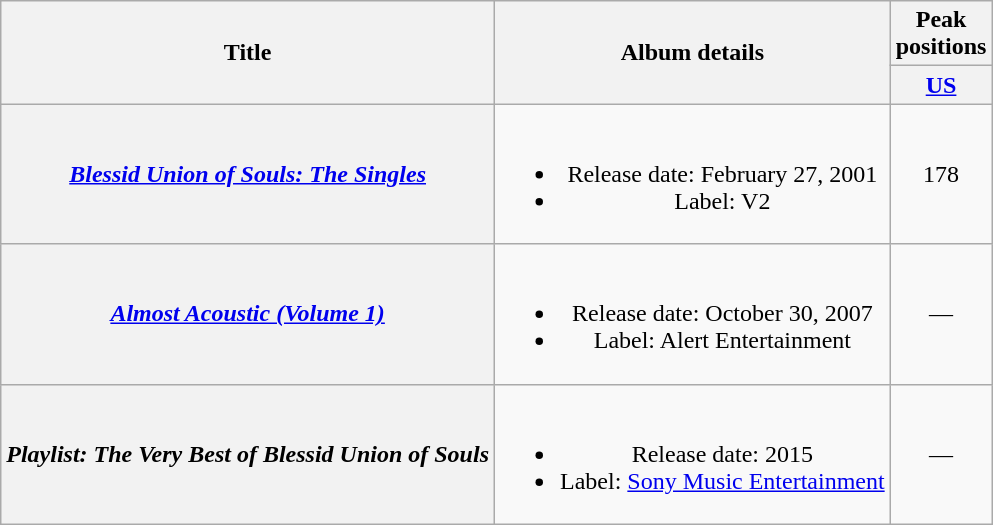<table class="wikitable plainrowheaders" style="text-align:center;">
<tr>
<th rowspan="2">Title</th>
<th rowspan="2">Album details</th>
<th>Peak positions</th>
</tr>
<tr>
<th width="40"><a href='#'>US</a><br></th>
</tr>
<tr>
<th scope="row"><em><a href='#'>Blessid Union of Souls: The Singles</a></em></th>
<td><br><ul><li>Release date: February 27, 2001</li><li>Label: V2</li></ul></td>
<td>178</td>
</tr>
<tr>
<th scope="row"><em><a href='#'>Almost Acoustic (Volume 1)</a></em></th>
<td><br><ul><li>Release date: October 30, 2007</li><li>Label: Alert Entertainment</li></ul></td>
<td>—</td>
</tr>
<tr>
<th scope="row"><em>Playlist: The Very Best of Blessid Union of Souls</em></th>
<td><br><ul><li>Release date: 2015</li><li>Label: <a href='#'>Sony Music Entertainment</a></li></ul></td>
<td>—</td>
</tr>
</table>
